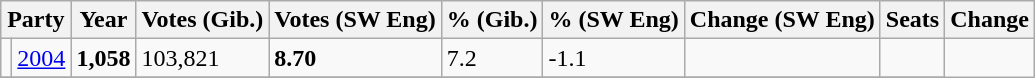<table class="wikitable">
<tr>
<th colspan="2">Party</th>
<th>Year</th>
<th>Votes (Gib.)</th>
<th>Votes (SW Eng)</th>
<th>% (Gib.)</th>
<th>% (SW Eng)</th>
<th>Change (SW Eng)</th>
<th>Seats</th>
<th>Change</th>
</tr>
<tr>
<td></td>
<td><a href='#'>2004</a></td>
<td><strong>1,058</strong></td>
<td>103,821</td>
<td><strong>8.70</strong></td>
<td>7.2</td>
<td>-1.1</td>
<td></td>
<td></td>
</tr>
<tr>
</tr>
</table>
